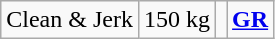<table class = "wikitable" style="text-align:center;">
<tr>
<td>Clean & Jerk</td>
<td>150 kg</td>
<td align=left></td>
<td><strong><a href='#'>GR</a></strong></td>
</tr>
</table>
